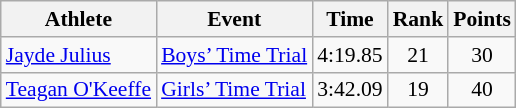<table class="wikitable" border="1" style="font-size:90%">
<tr>
<th>Athlete</th>
<th>Event</th>
<th>Time</th>
<th>Rank</th>
<th>Points</th>
</tr>
<tr>
<td><a href='#'>Jayde Julius</a></td>
<td><a href='#'>Boys’ Time Trial</a></td>
<td align=center>4:19.85</td>
<td align=center>21</td>
<td align=center>30</td>
</tr>
<tr>
<td><a href='#'>Teagan O'Keeffe</a></td>
<td><a href='#'>Girls’ Time Trial</a></td>
<td align=center>3:42.09</td>
<td align=center>19</td>
<td align=center>40</td>
</tr>
</table>
